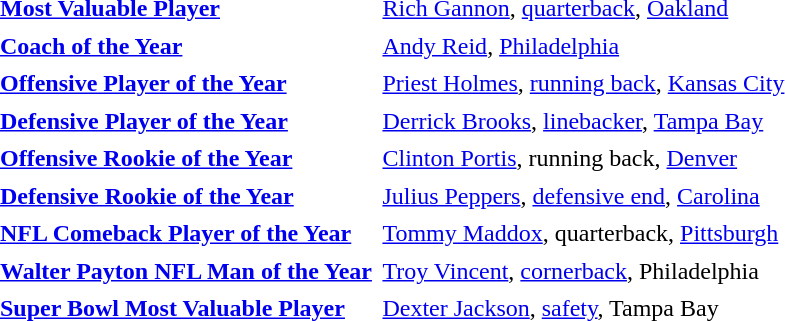<table cellpadding="3" cellspacing="1">
<tr>
<td><strong><a href='#'>Most Valuable Player</a></strong></td>
<td><a href='#'>Rich Gannon</a>, <a href='#'>quarterback</a>, <a href='#'>Oakland</a></td>
</tr>
<tr>
<td><strong><a href='#'>Coach of the Year</a></strong></td>
<td><a href='#'>Andy Reid</a>, <a href='#'>Philadelphia</a></td>
</tr>
<tr>
<td><strong><a href='#'>Offensive Player of the Year</a></strong></td>
<td><a href='#'>Priest Holmes</a>, <a href='#'>running back</a>, <a href='#'>Kansas City</a></td>
</tr>
<tr>
<td><strong><a href='#'>Defensive Player of the Year</a></strong></td>
<td><a href='#'>Derrick Brooks</a>, <a href='#'>linebacker</a>, <a href='#'>Tampa Bay</a></td>
</tr>
<tr>
<td><strong><a href='#'>Offensive Rookie of the Year</a></strong></td>
<td><a href='#'>Clinton Portis</a>, running back, <a href='#'>Denver</a></td>
</tr>
<tr>
<td><strong><a href='#'>Defensive Rookie of the Year</a></strong></td>
<td><a href='#'>Julius Peppers</a>, <a href='#'>defensive end</a>, <a href='#'>Carolina</a></td>
</tr>
<tr>
<td><strong><a href='#'>NFL Comeback Player of the Year</a></strong></td>
<td><a href='#'>Tommy Maddox</a>, quarterback, <a href='#'>Pittsburgh</a></td>
</tr>
<tr>
<td><strong><a href='#'>Walter Payton NFL Man of the Year</a></strong></td>
<td><a href='#'>Troy Vincent</a>, <a href='#'>cornerback</a>, Philadelphia</td>
</tr>
<tr>
<td><strong><a href='#'>Super Bowl Most Valuable Player</a></strong></td>
<td><a href='#'>Dexter Jackson</a>, <a href='#'>safety</a>, Tampa Bay</td>
</tr>
</table>
